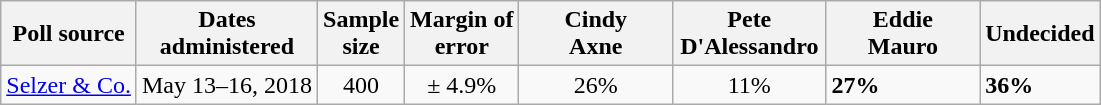<table class="wikitable">
<tr>
<th>Poll source</th>
<th>Dates<br>administered</th>
<th>Sample<br>size</th>
<th>Margin of<br>error</th>
<th style="width:95px;">Cindy<br>Axne</th>
<th style="width:95px;">Pete<br>D'Alessandro</th>
<th style="width:95px;">Eddie<br>Mauro</th>
<th>Undecided</th>
</tr>
<tr>
<td><a href='#'>Selzer & Co.</a></td>
<td align=center>May 13–16, 2018</td>
<td align=center>400</td>
<td align=center>± 4.9%</td>
<td align=center>26%</td>
<td align=center>11%</td>
<td><strong>27%</strong></td>
<td><strong>36%</strong></td>
</tr>
</table>
